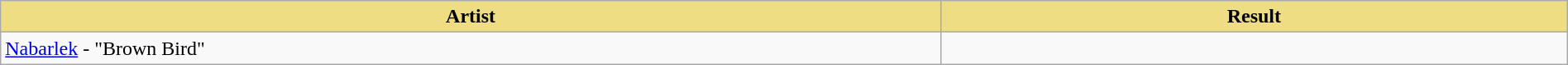<table class="wikitable" width=100%>
<tr>
<th style="width:15%;background:#EEDD82;">Artist</th>
<th style="width:10%;background:#EEDD82;">Result</th>
</tr>
<tr>
<td><a href='#'>Nabarlek</a> - "Brown Bird"</td>
<td></td>
</tr>
</table>
